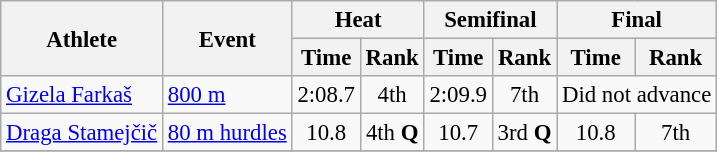<table class=wikitable style=font-size:95%;text-align:center>
<tr>
<th rowspan=2>Athlete</th>
<th rowspan=2>Event</th>
<th colspan=2>Heat</th>
<th colspan=2>Semifinal</th>
<th colspan=2>Final</th>
</tr>
<tr style=font-size:100%>
<th>Time</th>
<th>Rank</th>
<th>Time</th>
<th>Rank</th>
<th>Time</th>
<th>Rank</th>
</tr>
<tr>
<td align=left><a href='#'>Gizela Farkaš</a></td>
<td align=left rowspan=1><a href='#'>800 m</a></td>
<td>2:08.7</td>
<td>4th</td>
<td>2:09.9</td>
<td>7th</td>
<td colspan=2>Did not advance</td>
</tr>
<tr>
<td align=left><a href='#'>Draga Stamejčič</a></td>
<td align=left rowspan=1><a href='#'>80 m hurdles</a></td>
<td>10.8</td>
<td>4th <strong>Q</strong></td>
<td>10.7</td>
<td>3rd <strong>Q</strong></td>
<td>10.8</td>
<td>7th</td>
</tr>
<tr>
</tr>
</table>
